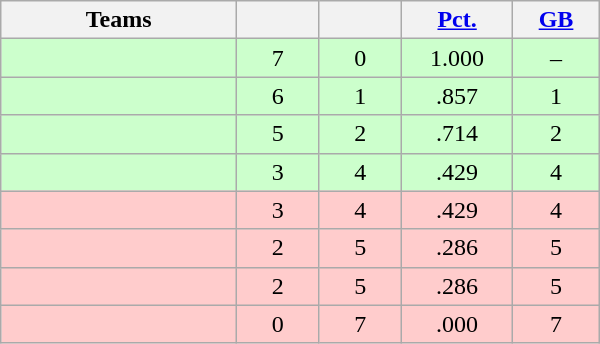<table class="wikitable" width="400" style="text-align:center;">
<tr>
<th width="20%">Teams</th>
<th width="7%"></th>
<th width="7%"></th>
<th width="8%"><a href='#'>Pct.</a></th>
<th width="7%"><a href='#'>GB</a></th>
</tr>
<tr style="background-color:#cfc">
<td align=left></td>
<td>7</td>
<td>0</td>
<td>1.000</td>
<td>–</td>
</tr>
<tr style="background-color:#cfc">
<td align=left></td>
<td>6</td>
<td>1</td>
<td>.857</td>
<td>1</td>
</tr>
<tr style="background-color:#cfc">
<td align=left></td>
<td>5</td>
<td>2</td>
<td>.714</td>
<td>2</td>
</tr>
<tr style="background-color:#cfc">
<td align=left></td>
<td>3</td>
<td>4</td>
<td>.429</td>
<td>4</td>
</tr>
<tr style="background-color:#fcc">
<td align=left></td>
<td>3</td>
<td>4</td>
<td>.429</td>
<td>4</td>
</tr>
<tr style="background-color:#fcc">
<td align=left></td>
<td>2</td>
<td>5</td>
<td>.286</td>
<td>5</td>
</tr>
<tr style="background-color:#fcc">
<td align=left></td>
<td>2</td>
<td>5</td>
<td>.286</td>
<td>5</td>
</tr>
<tr style="background-color:#fcc">
<td align=left></td>
<td>0</td>
<td>7</td>
<td>.000</td>
<td>7</td>
</tr>
</table>
